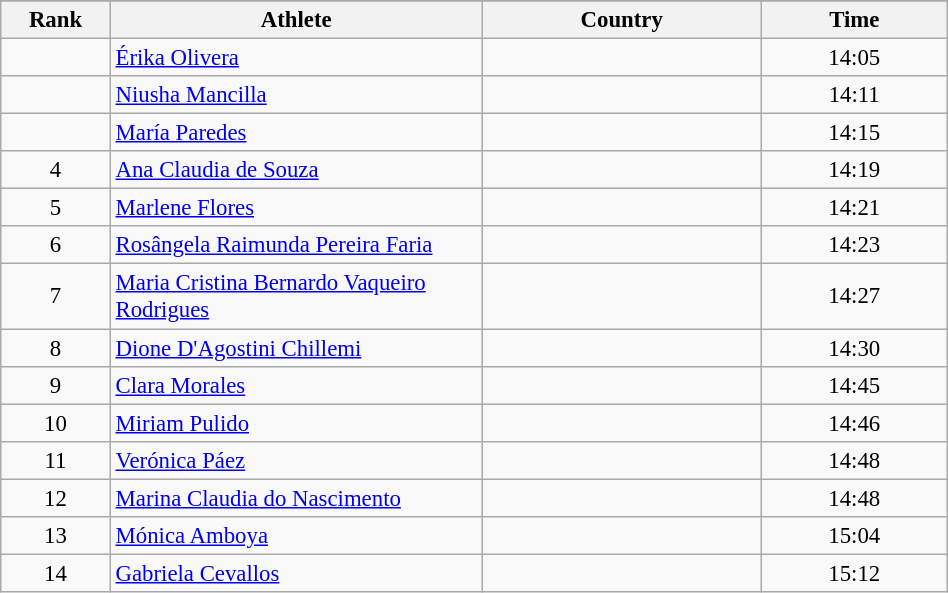<table class="wikitable sortable" style=" text-align:center; font-size:95%;" width="50%">
<tr>
</tr>
<tr>
<th width=5%>Rank</th>
<th width=20%>Athlete</th>
<th width=15%>Country</th>
<th width=10%>Time</th>
</tr>
<tr>
<td align=center></td>
<td align=left><a href='#'>Érika Olivera</a></td>
<td align=left></td>
<td>14:05</td>
</tr>
<tr>
<td align=center></td>
<td align=left><a href='#'>Niusha Mancilla</a></td>
<td align=left></td>
<td>14:11</td>
</tr>
<tr>
<td align=center></td>
<td align=left><a href='#'>María Paredes</a></td>
<td align=left></td>
<td>14:15</td>
</tr>
<tr>
<td align=center>4</td>
<td align=left><a href='#'>Ana Claudia de Souza</a></td>
<td align=left></td>
<td>14:19</td>
</tr>
<tr>
<td align=center>5</td>
<td align=left><a href='#'>Marlene Flores</a></td>
<td align=left></td>
<td>14:21</td>
</tr>
<tr>
<td align=center>6</td>
<td align=left><a href='#'>Rosângela Raimunda Pereira Faria</a></td>
<td align=left></td>
<td>14:23</td>
</tr>
<tr>
<td align=center>7</td>
<td align=left><a href='#'>Maria Cristina Bernardo Vaqueiro Rodrigues</a></td>
<td align=left></td>
<td>14:27</td>
</tr>
<tr>
<td align=center>8</td>
<td align=left><a href='#'>Dione D'Agostini Chillemi</a></td>
<td align=left></td>
<td>14:30</td>
</tr>
<tr>
<td align=center>9</td>
<td align=left><a href='#'>Clara Morales</a></td>
<td align=left></td>
<td>14:45</td>
</tr>
<tr>
<td align=center>10</td>
<td align=left><a href='#'>Miriam Pulido</a></td>
<td align=left></td>
<td>14:46</td>
</tr>
<tr>
<td align=center>11</td>
<td align=left><a href='#'>Verónica Páez</a></td>
<td align=left></td>
<td>14:48</td>
</tr>
<tr>
<td align=center>12</td>
<td align=left><a href='#'>Marina Claudia do Nascimento</a></td>
<td align=left></td>
<td>14:48</td>
</tr>
<tr>
<td align=center>13</td>
<td align=left><a href='#'>Mónica Amboya</a></td>
<td align=left></td>
<td>15:04</td>
</tr>
<tr>
<td align=center>14</td>
<td align=left><a href='#'>Gabriela Cevallos</a></td>
<td align=left></td>
<td>15:12</td>
</tr>
</table>
